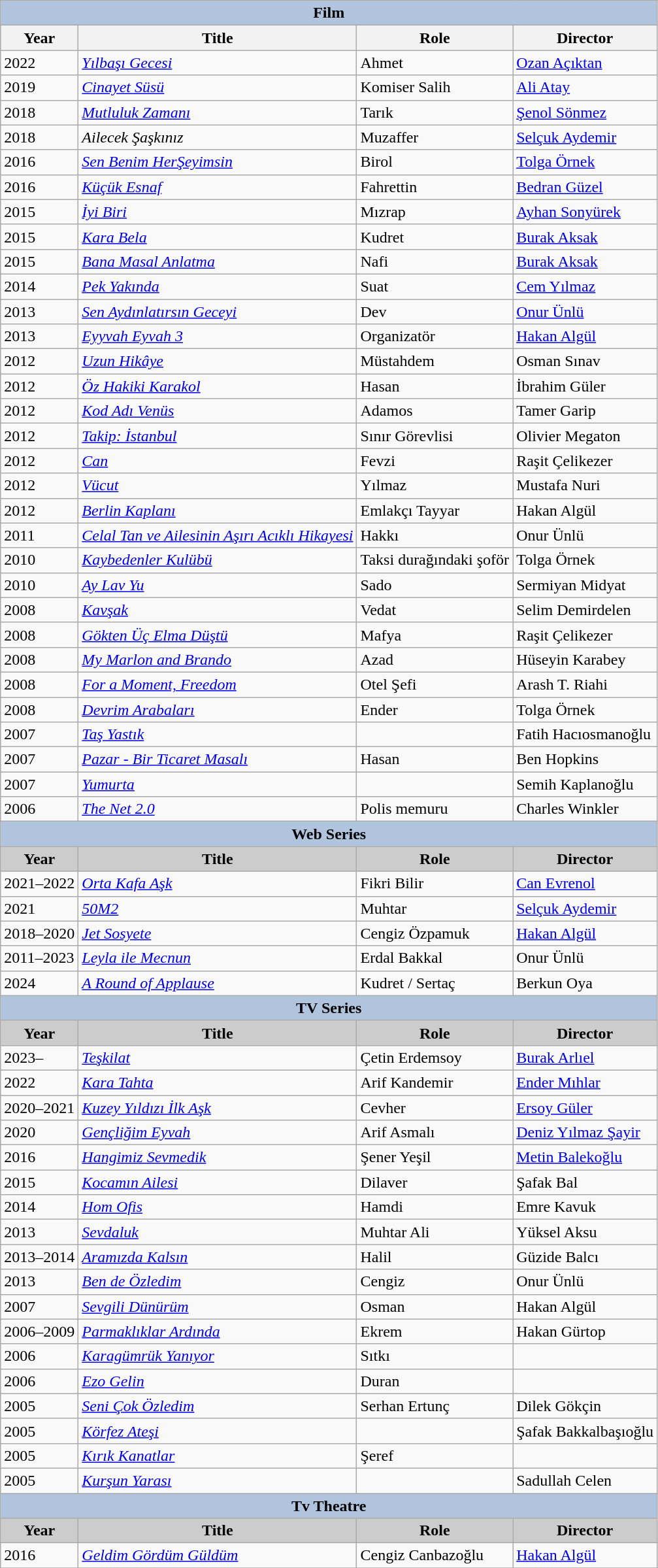<table class="wikitable sortable">
<tr>
<th colspan=4 style="background:LightSteelBlue;">Film</th>
</tr>
<tr>
<th rowspan="1">Year</th>
<th rowspan="1">Title</th>
<th colspan="1">Role</th>
<th rowspan="1">Director</th>
</tr>
<tr>
<td>2022</td>
<td><em><a href='#'>Yılbaşı Gecesi</a></em></td>
<td>Ahmet</td>
<td><a href='#'>Ozan Açıktan</a></td>
</tr>
<tr>
<td>2019</td>
<td><em><a href='#'>Cinayet Süsü</a></em></td>
<td>Komiser Salih</td>
<td><a href='#'>Ali Atay</a></td>
</tr>
<tr>
<td>2018</td>
<td><em><a href='#'>Mutluluk Zamanı</a></em></td>
<td>Tarık</td>
<td><a href='#'>Şenol Sönmez</a></td>
</tr>
<tr>
<td>2018</td>
<td><em>Ailecek Şaşkınız</em></td>
<td>Muzaffer</td>
<td><a href='#'>Selçuk Aydemir</a></td>
</tr>
<tr>
<td>2016</td>
<td><em><a href='#'>Sen Benim HerŞeyimsin</a></em></td>
<td>Birol</td>
<td><a href='#'>Tolga Örnek</a></td>
</tr>
<tr>
<td>2016</td>
<td><em><a href='#'>Küçük Esnaf</a></em></td>
<td>Fahrettin</td>
<td><a href='#'>Bedran Güzel</a></td>
</tr>
<tr>
<td>2015</td>
<td><em><a href='#'>İyi Biri</a></em></td>
<td>Mızrap</td>
<td><a href='#'>Ayhan Sonyürek</a></td>
</tr>
<tr>
<td>2015</td>
<td><em><a href='#'>Kara Bela</a></em></td>
<td>Kudret</td>
<td><a href='#'>Burak Aksak</a></td>
</tr>
<tr>
<td>2015</td>
<td><em><a href='#'>Bana Masal Anlatma</a></em></td>
<td>Nafi</td>
<td><a href='#'>Burak Aksak</a></td>
</tr>
<tr>
<td>2014</td>
<td><em><a href='#'>Pek Yakında</a></em></td>
<td>Suat</td>
<td><a href='#'>Cem Yılmaz</a></td>
</tr>
<tr>
<td>2013</td>
<td><em><a href='#'>Sen Aydınlatırsın Geceyi</a></em></td>
<td>Dev</td>
<td><a href='#'>Onur Ünlü</a></td>
</tr>
<tr>
<td>2013</td>
<td><em><a href='#'>Eyyvah Eyvah 3</a></em></td>
<td>Organizatör</td>
<td><a href='#'>Hakan Algül</a></td>
</tr>
<tr>
<td>2012</td>
<td><em><a href='#'>Uzun Hikâye</a></em></td>
<td>Müstahdem</td>
<td>Osman Sınav</td>
</tr>
<tr>
<td>2012</td>
<td><em><a href='#'>Öz Hakiki Karakol</a></em></td>
<td>Hasan</td>
<td>İbrahim Güler</td>
</tr>
<tr>
<td>2012</td>
<td><em><a href='#'>Kod Adı Venüs</a></em></td>
<td>Adamos</td>
<td>Tamer Garip</td>
</tr>
<tr>
<td>2012</td>
<td><em><a href='#'>Takip: İstanbul</a></em></td>
<td>Sınır Görevlisi</td>
<td>Olivier Megaton</td>
</tr>
<tr>
<td>2012</td>
<td><em><a href='#'>Can</a></em></td>
<td>Fevzi</td>
<td>Raşit Çelikezer</td>
</tr>
<tr>
<td>2012</td>
<td><em><a href='#'>Vücut</a></em></td>
<td>Yılmaz</td>
<td>Mustafa Nuri</td>
</tr>
<tr>
<td>2012</td>
<td><em><a href='#'>Berlin Kaplanı</a></em></td>
<td>Emlakçı Tayyar</td>
<td>Hakan Algül</td>
</tr>
<tr>
<td>2011</td>
<td><em><a href='#'>Celal Tan ve Ailesinin Aşırı Acıklı Hikayesi</a></em></td>
<td>Hakkı</td>
<td>Onur Ünlü</td>
</tr>
<tr>
<td>2010</td>
<td><em><a href='#'>Kaybedenler Kulübü</a></em></td>
<td>Taksi durağındaki şoför</td>
<td>Tolga Örnek</td>
</tr>
<tr>
<td>2010</td>
<td><em><a href='#'>Ay Lav Yu</a></em></td>
<td>Sado</td>
<td>Sermiyan Midyat</td>
</tr>
<tr>
<td>2008</td>
<td><em><a href='#'>Kavşak</a></em></td>
<td>Vedat</td>
<td>Selim Demirdelen</td>
</tr>
<tr>
<td>2008</td>
<td><em><a href='#'>Gökten Üç Elma Düştü</a></em></td>
<td>Mafya</td>
<td>Raşit Çelikezer</td>
</tr>
<tr>
<td>2008</td>
<td><em><a href='#'>My Marlon and Brando</a></em></td>
<td>Azad</td>
<td>Hüseyin Karabey</td>
</tr>
<tr>
<td>2008</td>
<td><em><a href='#'>For a Moment, Freedom</a></em></td>
<td>Otel Şefi</td>
<td>Arash T. Riahi</td>
</tr>
<tr>
<td>2008</td>
<td><em><a href='#'>Devrim Arabaları</a></em></td>
<td>Ender</td>
<td>Tolga Örnek</td>
</tr>
<tr>
<td>2007</td>
<td><em><a href='#'>Taş Yastık</a></em></td>
<td></td>
<td>Fatih Hacıosmanoğlu</td>
</tr>
<tr>
<td>2007</td>
<td><em><a href='#'>Pazar - Bir Ticaret Masalı</a></em></td>
<td>Hasan</td>
<td>Ben Hopkins</td>
</tr>
<tr>
<td>2007</td>
<td><em><a href='#'>Yumurta</a></em></td>
<td></td>
<td>Semih Kaplanoğlu</td>
</tr>
<tr>
<td>2006</td>
<td><em><a href='#'>The Net 2.0</a></em></td>
<td>Polis memuru</td>
<td>Charles Winkler</td>
</tr>
<tr>
<th colspan="4" style="background:LightSteelBlue">Web Series</th>
</tr>
<tr>
<th style="background:#CCCCCC">Year</th>
<th style="background:#CCCCCC">Title</th>
<th style="background:#CCCCCC">Role</th>
<th style="background:#CCCCCC">Director</th>
</tr>
<tr>
<td>2021–2022</td>
<td><em><a href='#'>Orta Kafa Aşk</a></em></td>
<td>Fikri Bilir</td>
<td><a href='#'>Can Evrenol</a></td>
</tr>
<tr>
<td>2021</td>
<td><em><a href='#'>50M2</a></em></td>
<td>Muhtar</td>
<td><a href='#'>Selçuk Aydemir</a></td>
</tr>
<tr>
<td>2018–2020</td>
<td><em><a href='#'>Jet Sosyete</a></em></td>
<td>Cengiz Özpamuk</td>
<td><a href='#'>Hakan Algül</a></td>
</tr>
<tr>
<td>2011–2023</td>
<td><em><a href='#'>Leyla ile Mecnun</a></em></td>
<td>Erdal Bakkal</td>
<td>Onur Ünlü</td>
</tr>
<tr>
<td>2024</td>
<td><em><a href='#'>A Round of Applause</a></em></td>
<td>Kudret / Sertaç</td>
<td>Berkun Oya</td>
</tr>
<tr>
<th colspan="4" style="background:LightSteelBlue">TV Series</th>
</tr>
<tr>
<th style="background:#CCCCCC">Year</th>
<th style="background:#CCCCCC">Title</th>
<th style="background:#CCCCCC">Role</th>
<th style="background:#CCCCCC">Director</th>
</tr>
<tr>
<td>2023–</td>
<td><em><a href='#'>Teşkilat</a></em></td>
<td>Çetin Erdemsoy</td>
<td><a href='#'>Burak Arlıel</a></td>
</tr>
<tr>
<td>2022</td>
<td><em><a href='#'>Kara Tahta</a></em></td>
<td>Arif Kandemir</td>
<td><a href='#'>Ender Mıhlar</a></td>
</tr>
<tr>
<td>2020–2021</td>
<td><em><a href='#'>Kuzey Yıldızı İlk Aşk</a></em></td>
<td>Cevher</td>
<td><a href='#'>Ersoy Güler</a></td>
</tr>
<tr>
<td>2020</td>
<td><em><a href='#'>Gençliğim Eyvah</a></em></td>
<td>Arif Asmalı</td>
<td><a href='#'>Deniz Yılmaz Şayir</a></td>
</tr>
<tr>
<td>2016</td>
<td><em><a href='#'>Hangimiz Sevmedik</a></em></td>
<td>Şener Yeşil</td>
<td><a href='#'>Metin Balekoğlu</a></td>
</tr>
<tr>
<td>2015</td>
<td><em><a href='#'>Kocamın Ailesi</a></em></td>
<td>Dilaver</td>
<td>Şafak Bal</td>
</tr>
<tr>
<td>2014</td>
<td><em><a href='#'>Hom Ofis</a></em></td>
<td>Hamdi</td>
<td>Emre Kavuk</td>
</tr>
<tr>
<td>2013</td>
<td><em><a href='#'>Sevdaluk</a></em></td>
<td>Muhtar Ali</td>
<td>Yüksel Aksu</td>
</tr>
<tr>
<td>2013–2014</td>
<td><em><a href='#'>Aramızda Kalsın</a></em></td>
<td>Halil</td>
<td>Güzide Balcı</td>
</tr>
<tr>
<td>2013</td>
<td><em><a href='#'>Ben de Özledim</a></em></td>
<td>Cengiz</td>
<td>Onur Ünlü</td>
</tr>
<tr>
<td>2007</td>
<td><em><a href='#'>Sevgili Dünürüm</a></em></td>
<td>Osman</td>
<td>Hakan Algül</td>
</tr>
<tr>
<td>2006–2009</td>
<td><em><a href='#'>Parmaklıklar Ardında</a></em></td>
<td>Ekrem</td>
<td>Hakan Gürtop</td>
</tr>
<tr>
<td>2006</td>
<td><em><a href='#'>Karagümrük Yanıyor</a></em></td>
<td>Sıtkı</td>
<td></td>
</tr>
<tr>
<td>2006</td>
<td><em><a href='#'>Ezo Gelin</a></em></td>
<td>Duran</td>
<td></td>
</tr>
<tr>
<td>2005</td>
<td><em><a href='#'>Seni Çok Özledim</a></em></td>
<td>Serhan Ertunç</td>
<td>Dilek Gökçin</td>
</tr>
<tr>
<td>2005</td>
<td><em><a href='#'>Körfez Ateşi</a></em></td>
<td></td>
<td>Şafak Bakkalbaşıoğlu</td>
</tr>
<tr>
<td>2005</td>
<td><em><a href='#'>Kırık Kanatlar</a></em></td>
<td>Şeref</td>
<td></td>
</tr>
<tr>
<td>2005</td>
<td><em><a href='#'>Kurşun Yarası</a></em></td>
<td></td>
<td>Sadullah Celen</td>
</tr>
<tr>
<th colspan="4" style="background:LightSteelBlue">Tv Theatre</th>
</tr>
<tr>
<th style="background:#CCCCCC">Year</th>
<th style="background:#CCCCCC">Title</th>
<th style="background:#CCCCCC">Role</th>
<th style="background:#CCCCCC">Director</th>
</tr>
<tr>
<td>2016</td>
<td><em><a href='#'>Geldim Gördüm Güldüm</a></em></td>
<td>Cengiz Canbazoğlu</td>
<td><a href='#'>Hakan Algül</a></td>
</tr>
<tr>
</tr>
</table>
